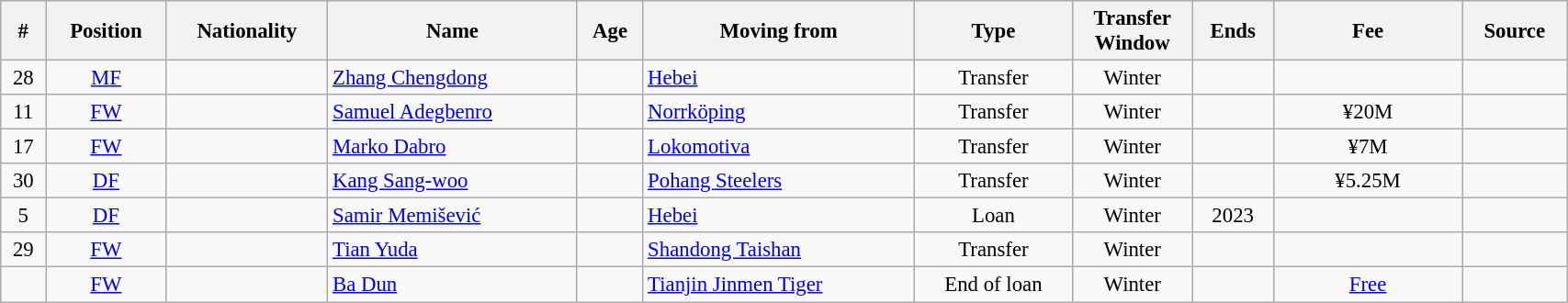<table class="wikitable sortable" style="width:90%; text-align:center; font-size:95%;">
<tr>
<th>#</th>
<th>Position</th>
<th>Nationality</th>
<th>Name</th>
<th>Age</th>
<th>Moving from</th>
<th>Type</th>
<th style="width: 80px;">Transfer Window</th>
<th>Ends</th>
<th style="width: 130px;">Fee</th>
<th>Source</th>
</tr>
<tr>
<td>28</td>
<td><a href='#'>MF</a></td>
<td></td>
<td style="text-align: left;"><a href='#'>Zhang Chengdong</a></td>
<td></td>
<td style="text-align: left;"> <a href='#'>Hebei</a></td>
<td>Transfer</td>
<td>Winter</td>
<td></td>
<td></td>
<td></td>
</tr>
<tr>
<td>11</td>
<td><a href='#'>FW</a></td>
<td></td>
<td style="text-align: left;"><a href='#'>Samuel Adegbenro</a></td>
<td></td>
<td style="text-align: left;"> <a href='#'>Norrköping</a></td>
<td>Transfer</td>
<td>Winter</td>
<td></td>
<td>¥20M</td>
<td></td>
</tr>
<tr>
<td>17</td>
<td><a href='#'>FW</a></td>
<td></td>
<td style="text-align: left;"><a href='#'>Marko Dabro</a></td>
<td></td>
<td style="text-align: left;"> <a href='#'>Lokomotiva</a></td>
<td>Transfer</td>
<td>Winter</td>
<td></td>
<td>¥7M</td>
<td></td>
</tr>
<tr>
<td>30</td>
<td><a href='#'>DF</a></td>
<td></td>
<td style="text-align: left;"><a href='#'>Kang Sang-woo</a></td>
<td></td>
<td style="text-align: left;"> <a href='#'>Pohang Steelers</a></td>
<td>Transfer</td>
<td>Winter</td>
<td></td>
<td>¥5.25M</td>
<td></td>
</tr>
<tr>
<td>5</td>
<td><a href='#'>DF</a></td>
<td></td>
<td style="text-align: left;"><a href='#'>Samir Memišević</a></td>
<td></td>
<td style="text-align: left;"> <a href='#'>Hebei</a></td>
<td>Loan</td>
<td>Winter</td>
<td>2023</td>
<td></td>
<td></td>
</tr>
<tr>
<td>29</td>
<td><a href='#'>FW</a></td>
<td></td>
<td style="text-align: left;"><a href='#'>Tian Yuda</a></td>
<td></td>
<td style="text-align: left;"> <a href='#'>Shandong Taishan</a></td>
<td>Transfer</td>
<td>Winter</td>
<td></td>
<td></td>
<td></td>
</tr>
<tr>
<td></td>
<td><a href='#'>FW</a></td>
<td></td>
<td style="text-align: left;"><a href='#'>Ba Dun</a></td>
<td></td>
<td style="text-align: left;"> <a href='#'>Tianjin Jinmen Tiger</a></td>
<td>End of loan</td>
<td>Winter</td>
<td></td>
<td><a href='#'>Free</a></td>
<td></td>
</tr>
</table>
